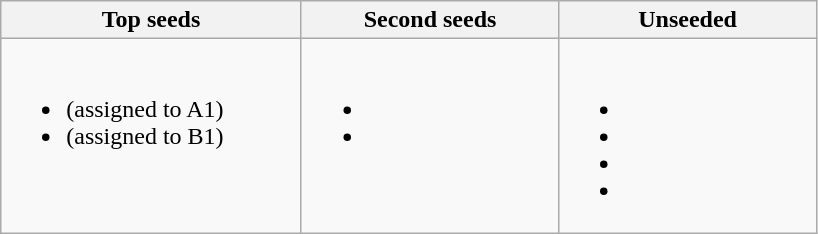<table class="wikitable">
<tr>
<th width=28%>Top seeds</th>
<th width=24%>Second seeds</th>
<th width=24%>Unseeded</th>
</tr>
<tr style="vertical-align: top;">
<td><br><ul><li> (assigned to A1)</li><li> (assigned to B1)</li></ul></td>
<td><br><ul><li></li><li></li></ul></td>
<td><br><ul><li></li><li></li><li></li><li></li></ul></td>
</tr>
</table>
